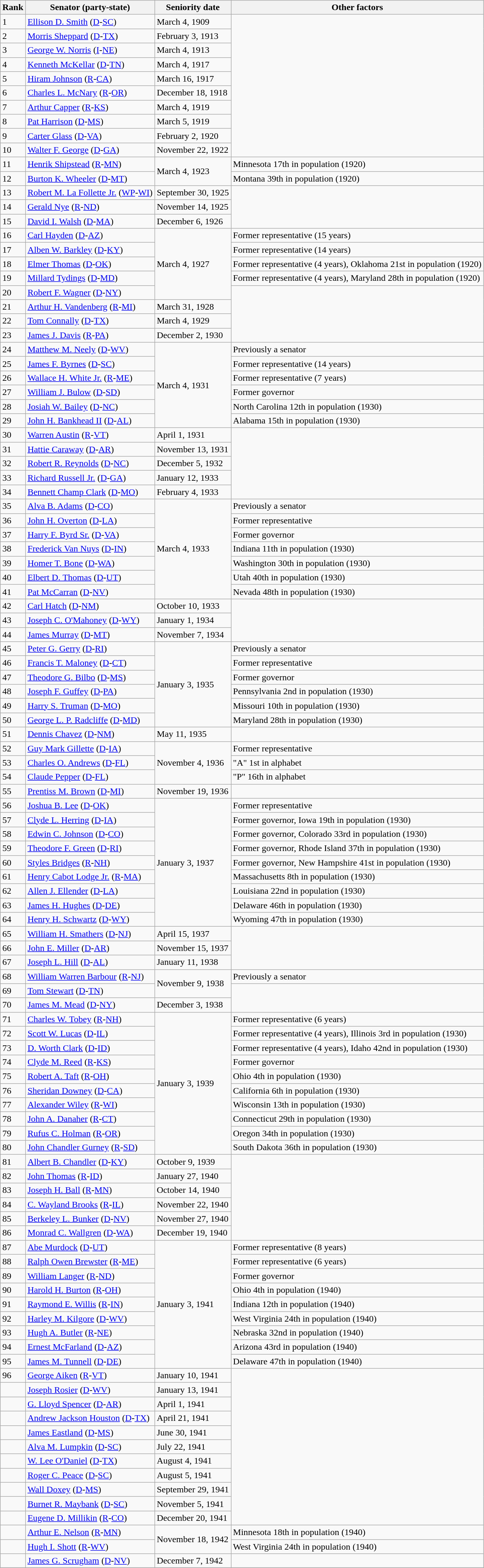<table class=wikitable>
<tr valign=bottom>
<th>Rank</th>
<th>Senator (party-state)</th>
<th>Seniority date</th>
<th>Other factors</th>
</tr>
<tr>
<td>1</td>
<td><a href='#'>Ellison D. Smith</a> (<a href='#'>D</a>-<a href='#'>SC</a>)</td>
<td>March 4, 1909</td>
<td rowspan=10></td>
</tr>
<tr>
<td>2</td>
<td><a href='#'>Morris Sheppard</a> (<a href='#'>D</a>-<a href='#'>TX</a>) </td>
<td>February 3, 1913</td>
</tr>
<tr>
<td>3</td>
<td><a href='#'>George W. Norris</a> (<a href='#'>I</a>-<a href='#'>NE</a>) </td>
<td>March 4, 1913</td>
</tr>
<tr>
<td>4</td>
<td><a href='#'>Kenneth McKellar</a> (<a href='#'>D</a>-<a href='#'>TN</a>)</td>
<td>March 4, 1917</td>
</tr>
<tr>
<td>5</td>
<td><a href='#'>Hiram Johnson</a> (<a href='#'>R</a>-<a href='#'>CA</a>)</td>
<td>March 16, 1917</td>
</tr>
<tr>
<td>6</td>
<td><a href='#'>Charles L. McNary</a> (<a href='#'>R</a>-<a href='#'>OR</a>)</td>
<td>December 18, 1918</td>
</tr>
<tr>
<td>7</td>
<td><a href='#'>Arthur Capper</a> (<a href='#'>R</a>-<a href='#'>KS</a>)</td>
<td>March 4, 1919</td>
</tr>
<tr>
<td>8</td>
<td><a href='#'>Pat Harrison</a> (<a href='#'>D</a>-<a href='#'>MS</a>) </td>
<td>March 5, 1919</td>
</tr>
<tr>
<td>9</td>
<td><a href='#'>Carter Glass</a> (<a href='#'>D</a>-<a href='#'>VA</a>)</td>
<td>February 2, 1920</td>
</tr>
<tr>
<td>10</td>
<td><a href='#'>Walter F. George</a> (<a href='#'>D</a>-<a href='#'>GA</a>)</td>
<td>November 22, 1922</td>
</tr>
<tr>
<td>11</td>
<td><a href='#'>Henrik Shipstead</a> (<a href='#'>R</a>-<a href='#'>MN</a>)</td>
<td rowspan=2>March 4, 1923</td>
<td>Minnesota 17th in population (1920)</td>
</tr>
<tr>
<td>12</td>
<td><a href='#'>Burton K. Wheeler</a> (<a href='#'>D</a>-<a href='#'>MT</a>)</td>
<td>Montana 39th in population (1920)</td>
</tr>
<tr>
<td>13</td>
<td><a href='#'>Robert M. La Follette Jr.</a> (<a href='#'>WP</a>-<a href='#'>WI</a>)</td>
<td>September 30, 1925</td>
<td rowspan=3></td>
</tr>
<tr>
<td>14</td>
<td><a href='#'>Gerald Nye</a> (<a href='#'>R</a>-<a href='#'>ND</a>)</td>
<td>November 14, 1925</td>
</tr>
<tr>
<td>15</td>
<td><a href='#'>David I. Walsh</a> (<a href='#'>D</a>-<a href='#'>MA</a>)</td>
<td>December 6, 1926</td>
</tr>
<tr>
<td>16</td>
<td><a href='#'>Carl Hayden</a> (<a href='#'>D</a>-<a href='#'>AZ</a>)</td>
<td rowspan=5>March 4, 1927</td>
<td>Former representative (15 years)</td>
</tr>
<tr>
<td>17</td>
<td><a href='#'>Alben W. Barkley</a> (<a href='#'>D</a>-<a href='#'>KY</a>)</td>
<td>Former representative (14 years)</td>
</tr>
<tr>
<td>18</td>
<td><a href='#'>Elmer Thomas</a> (<a href='#'>D</a>-<a href='#'>OK</a>)</td>
<td>Former representative (4 years), Oklahoma 21st in population (1920)</td>
</tr>
<tr>
<td>19</td>
<td><a href='#'>Millard Tydings</a> (<a href='#'>D</a>-<a href='#'>MD</a>)</td>
<td>Former representative (4 years), Maryland 28th in population (1920)</td>
</tr>
<tr>
<td>20</td>
<td><a href='#'>Robert F. Wagner</a> (<a href='#'>D</a>-<a href='#'>NY</a>)</td>
<td rowspan=4></td>
</tr>
<tr>
<td>21</td>
<td><a href='#'>Arthur H. Vandenberg</a> (<a href='#'>R</a>-<a href='#'>MI</a>)</td>
<td>March 31, 1928</td>
</tr>
<tr>
<td>22</td>
<td><a href='#'>Tom Connally</a> (<a href='#'>D</a>-<a href='#'>TX</a>)</td>
<td>March 4, 1929</td>
</tr>
<tr>
<td>23</td>
<td><a href='#'>James J. Davis</a> (<a href='#'>R</a>-<a href='#'>PA</a>)</td>
<td>December 2, 1930</td>
</tr>
<tr>
<td>24</td>
<td><a href='#'>Matthew M. Neely</a> (<a href='#'>D</a>-<a href='#'>WV</a>) </td>
<td rowspan=6>March 4, 1931</td>
<td>Previously a senator</td>
</tr>
<tr>
<td>25</td>
<td><a href='#'>James F. Byrnes</a> (<a href='#'>D</a>-<a href='#'>SC</a>) </td>
<td>Former representative (14 years)</td>
</tr>
<tr>
<td>26</td>
<td><a href='#'>Wallace H. White Jr.</a> (<a href='#'>R</a>-<a href='#'>ME</a>)</td>
<td>Former representative (7 years)</td>
</tr>
<tr>
<td>27</td>
<td><a href='#'>William J. Bulow</a> (<a href='#'>D</a>-<a href='#'>SD</a>) </td>
<td>Former governor</td>
</tr>
<tr>
<td>28</td>
<td><a href='#'>Josiah W. Bailey</a> (<a href='#'>D</a>-<a href='#'>NC</a>)</td>
<td>North Carolina 12th in population (1930)</td>
</tr>
<tr>
<td>29</td>
<td><a href='#'>John H. Bankhead II</a> (<a href='#'>D</a>-<a href='#'>AL</a>)</td>
<td>Alabama 15th in population (1930)</td>
</tr>
<tr>
<td>30</td>
<td><a href='#'>Warren Austin</a> (<a href='#'>R</a>-<a href='#'>VT</a>)</td>
<td>April 1, 1931</td>
<td rowspan=5></td>
</tr>
<tr>
<td>31</td>
<td><a href='#'>Hattie Caraway</a> (<a href='#'>D</a>-<a href='#'>AR</a>)</td>
<td>November 13, 1931</td>
</tr>
<tr>
<td>32</td>
<td><a href='#'>Robert R. Reynolds</a> (<a href='#'>D</a>-<a href='#'>NC</a>)</td>
<td>December 5, 1932</td>
</tr>
<tr>
<td>33</td>
<td><a href='#'>Richard Russell Jr.</a> (<a href='#'>D</a>-<a href='#'>GA</a>)</td>
<td>January 12, 1933</td>
</tr>
<tr>
<td>34</td>
<td><a href='#'>Bennett Champ Clark</a> (<a href='#'>D</a>-<a href='#'>MO</a>)</td>
<td>February 4, 1933</td>
</tr>
<tr>
<td>35</td>
<td><a href='#'>Alva B. Adams</a> (<a href='#'>D</a>-<a href='#'>CO</a>) </td>
<td rowspan=7>March 4, 1933</td>
<td>Previously a senator</td>
</tr>
<tr>
<td>36</td>
<td><a href='#'>John H. Overton</a> (<a href='#'>D</a>-<a href='#'>LA</a>)</td>
<td>Former representative</td>
</tr>
<tr>
<td>37</td>
<td><a href='#'>Harry F. Byrd Sr.</a> (<a href='#'>D</a>-<a href='#'>VA</a>)</td>
<td>Former governor</td>
</tr>
<tr>
<td>38</td>
<td><a href='#'>Frederick Van Nuys</a> (<a href='#'>D</a>-<a href='#'>IN</a>)</td>
<td>Indiana 11th in population (1930)</td>
</tr>
<tr>
<td>39</td>
<td><a href='#'>Homer T. Bone</a> (<a href='#'>D</a>-<a href='#'>WA</a>)</td>
<td>Washington 30th in population (1930)</td>
</tr>
<tr>
<td>40</td>
<td><a href='#'>Elbert D. Thomas</a> (<a href='#'>D</a>-<a href='#'>UT</a>)</td>
<td>Utah 40th in population (1930)</td>
</tr>
<tr>
<td>41</td>
<td><a href='#'>Pat McCarran</a> (<a href='#'>D</a>-<a href='#'>NV</a>)</td>
<td>Nevada 48th in population (1930)</td>
</tr>
<tr>
<td>42</td>
<td><a href='#'>Carl Hatch</a> (<a href='#'>D</a>-<a href='#'>NM</a>)</td>
<td>October 10, 1933</td>
<td rowspan=3></td>
</tr>
<tr>
<td>43</td>
<td><a href='#'>Joseph C. O'Mahoney</a> (<a href='#'>D</a>-<a href='#'>WY</a>)</td>
<td>January 1, 1934</td>
</tr>
<tr>
<td>44</td>
<td><a href='#'>James Murray</a> (<a href='#'>D</a>-<a href='#'>MT</a>)</td>
<td>November 7, 1934</td>
</tr>
<tr>
<td>45</td>
<td><a href='#'>Peter G. Gerry</a> (<a href='#'>D</a>-<a href='#'>RI</a>)</td>
<td rowspan=6>January 3, 1935</td>
<td>Previously a senator</td>
</tr>
<tr>
<td>46</td>
<td><a href='#'>Francis T. Maloney</a> (<a href='#'>D</a>-<a href='#'>CT</a>)</td>
<td>Former representative</td>
</tr>
<tr>
<td>47</td>
<td><a href='#'>Theodore G. Bilbo</a> (<a href='#'>D</a>-<a href='#'>MS</a>)</td>
<td>Former governor</td>
</tr>
<tr>
<td>48</td>
<td><a href='#'>Joseph F. Guffey</a> (<a href='#'>D</a>-<a href='#'>PA</a>)</td>
<td>Pennsylvania 2nd in population (1930)</td>
</tr>
<tr>
<td>49</td>
<td><a href='#'>Harry S. Truman</a> (<a href='#'>D</a>-<a href='#'>MO</a>)</td>
<td>Missouri 10th in population (1930)</td>
</tr>
<tr>
<td>50</td>
<td><a href='#'>George L. P. Radcliffe</a> (<a href='#'>D</a>-<a href='#'>MD</a>)</td>
<td>Maryland 28th in population (1930)</td>
</tr>
<tr>
<td>51</td>
<td><a href='#'>Dennis Chavez</a> (<a href='#'>D</a>-<a href='#'>NM</a>)</td>
<td>May 11, 1935</td>
<td></td>
</tr>
<tr>
<td>52</td>
<td><a href='#'>Guy Mark Gillette</a> (<a href='#'>D</a>-<a href='#'>IA</a>)</td>
<td rowspan=3>November 4, 1936</td>
<td>Former representative</td>
</tr>
<tr>
<td>53</td>
<td><a href='#'>Charles O. Andrews</a> (<a href='#'>D</a>-<a href='#'>FL</a>)</td>
<td>"A" 1st in alphabet</td>
</tr>
<tr>
<td>54</td>
<td><a href='#'>Claude Pepper</a> (<a href='#'>D</a>-<a href='#'>FL</a>)</td>
<td>"P" 16th in alphabet</td>
</tr>
<tr>
<td>55</td>
<td><a href='#'>Prentiss M. Brown</a> (<a href='#'>D</a>-<a href='#'>MI</a>) </td>
<td>November 19, 1936</td>
<td></td>
</tr>
<tr>
<td>56</td>
<td><a href='#'>Joshua B. Lee</a> (<a href='#'>D</a>-<a href='#'>OK</a>) </td>
<td rowspan=9>January 3, 1937</td>
<td>Former representative</td>
</tr>
<tr>
<td>57</td>
<td><a href='#'>Clyde L. Herring</a> (<a href='#'>D</a>-<a href='#'>IA</a>) </td>
<td>Former governor, Iowa 19th in population (1930)</td>
</tr>
<tr>
<td>58</td>
<td><a href='#'>Edwin C. Johnson</a> (<a href='#'>D</a>-<a href='#'>CO</a>)</td>
<td>Former governor, Colorado 33rd in population (1930)</td>
</tr>
<tr>
<td>59</td>
<td><a href='#'>Theodore F. Green</a> (<a href='#'>D</a>-<a href='#'>RI</a>)</td>
<td>Former governor, Rhode Island 37th in population (1930)</td>
</tr>
<tr>
<td>60</td>
<td><a href='#'>Styles Bridges</a> (<a href='#'>R</a>-<a href='#'>NH</a>)</td>
<td>Former governor, New Hampshire 41st in population (1930)</td>
</tr>
<tr>
<td>61</td>
<td><a href='#'>Henry Cabot Lodge Jr.</a> (<a href='#'>R</a>-<a href='#'>MA</a>)</td>
<td>Massachusetts 8th in population (1930)</td>
</tr>
<tr>
<td>62</td>
<td><a href='#'>Allen J. Ellender</a> (<a href='#'>D</a>-<a href='#'>LA</a>)</td>
<td>Louisiana 22nd in population (1930)</td>
</tr>
<tr>
<td>63</td>
<td><a href='#'>James H. Hughes</a> (<a href='#'>D</a>-<a href='#'>DE</a>) </td>
<td>Delaware 46th in population (1930)</td>
</tr>
<tr>
<td>64</td>
<td><a href='#'>Henry H. Schwartz</a> (<a href='#'>D</a>-<a href='#'>WY</a>) </td>
<td>Wyoming 47th in population (1930)</td>
</tr>
<tr>
<td>65</td>
<td><a href='#'>William H. Smathers</a> (<a href='#'>D</a>-<a href='#'>NJ</a>) </td>
<td>April 15, 1937</td>
<td rowspan=3></td>
</tr>
<tr>
<td>66</td>
<td><a href='#'>John E. Miller</a> (<a href='#'>D</a>-<a href='#'>AR</a>) </td>
<td>November 15, 1937</td>
</tr>
<tr>
<td>67</td>
<td><a href='#'>Joseph L. Hill</a> (<a href='#'>D</a>-<a href='#'>AL</a>)</td>
<td>January 11, 1938</td>
</tr>
<tr>
<td>68</td>
<td><a href='#'>William Warren Barbour</a> (<a href='#'>R</a>-<a href='#'>NJ</a>)</td>
<td rowspan=2>November 9, 1938</td>
<td>Previously a senator</td>
</tr>
<tr>
<td>69</td>
<td><a href='#'>Tom Stewart</a> (<a href='#'>D</a>-<a href='#'>TN</a>)</td>
<td rowspan=2></td>
</tr>
<tr>
<td>70</td>
<td><a href='#'>James M. Mead</a> (<a href='#'>D</a>-<a href='#'>NY</a>)</td>
<td>December 3, 1938</td>
</tr>
<tr>
<td>71</td>
<td><a href='#'>Charles W. Tobey</a> (<a href='#'>R</a>-<a href='#'>NH</a>)</td>
<td rowspan=10>January 3, 1939</td>
<td>Former representative (6 years)</td>
</tr>
<tr>
<td>72</td>
<td><a href='#'>Scott W. Lucas</a> (<a href='#'>D</a>-<a href='#'>IL</a>)</td>
<td>Former representative (4 years), Illinois 3rd in population (1930)</td>
</tr>
<tr>
<td>73</td>
<td><a href='#'>D. Worth Clark</a> (<a href='#'>D</a>-<a href='#'>ID</a>)</td>
<td>Former representative (4 years), Idaho 42nd in population (1930)</td>
</tr>
<tr>
<td>74</td>
<td><a href='#'>Clyde M. Reed</a> (<a href='#'>R</a>-<a href='#'>KS</a>)</td>
<td>Former governor</td>
</tr>
<tr>
<td>75</td>
<td><a href='#'>Robert A. Taft</a> (<a href='#'>R</a>-<a href='#'>OH</a>)</td>
<td>Ohio 4th in population (1930)</td>
</tr>
<tr>
<td>76</td>
<td><a href='#'>Sheridan Downey</a> (<a href='#'>D</a>-<a href='#'>CA</a>)</td>
<td>California 6th in population (1930)</td>
</tr>
<tr>
<td>77</td>
<td><a href='#'>Alexander Wiley</a> (<a href='#'>R</a>-<a href='#'>WI</a>)</td>
<td>Wisconsin 13th in population (1930)</td>
</tr>
<tr>
<td>78</td>
<td><a href='#'>John A. Danaher</a> (<a href='#'>R</a>-<a href='#'>CT</a>)</td>
<td>Connecticut 29th in population (1930)</td>
</tr>
<tr>
<td>79</td>
<td><a href='#'>Rufus C. Holman</a> (<a href='#'>R</a>-<a href='#'>OR</a>)</td>
<td>Oregon 34th in population (1930)</td>
</tr>
<tr>
<td>80</td>
<td><a href='#'>John Chandler Gurney</a> (<a href='#'>R</a>-<a href='#'>SD</a>)</td>
<td>South Dakota 36th in population (1930)</td>
</tr>
<tr>
<td>81</td>
<td><a href='#'>Albert B. Chandler</a> (<a href='#'>D</a>-<a href='#'>KY</a>)</td>
<td>October 9, 1939</td>
<td rowspan=6></td>
</tr>
<tr>
<td>82</td>
<td><a href='#'>John Thomas</a> (<a href='#'>R</a>-<a href='#'>ID</a>)</td>
<td>January 27, 1940</td>
</tr>
<tr>
<td>83</td>
<td><a href='#'>Joseph H. Ball</a> (<a href='#'>R</a>-<a href='#'>MN</a>) </td>
<td>October 14, 1940</td>
</tr>
<tr>
<td>84</td>
<td><a href='#'>C. Wayland Brooks</a> (<a href='#'>R</a>-<a href='#'>IL</a>)</td>
<td>November 22, 1940</td>
</tr>
<tr>
<td>85</td>
<td><a href='#'>Berkeley L. Bunker</a> (<a href='#'>D</a>-<a href='#'>NV</a>) </td>
<td>November 27, 1940</td>
</tr>
<tr>
<td>86</td>
<td><a href='#'>Monrad C. Wallgren</a> (<a href='#'>D</a>-<a href='#'>WA</a>)</td>
<td>December 19, 1940</td>
</tr>
<tr>
<td>87</td>
<td><a href='#'>Abe Murdock</a> (<a href='#'>D</a>-<a href='#'>UT</a>)</td>
<td rowspan=9>January 3, 1941</td>
<td>Former representative (8 years)</td>
</tr>
<tr>
<td>88</td>
<td><a href='#'>Ralph Owen Brewster</a> (<a href='#'>R</a>-<a href='#'>ME</a>)</td>
<td>Former representative (6 years)</td>
</tr>
<tr>
<td>89</td>
<td><a href='#'>William Langer</a> (<a href='#'>R</a>-<a href='#'>ND</a>)</td>
<td>Former governor</td>
</tr>
<tr>
<td>90</td>
<td><a href='#'>Harold H. Burton</a> (<a href='#'>R</a>-<a href='#'>OH</a>)</td>
<td>Ohio 4th in population (1940)</td>
</tr>
<tr>
<td>91</td>
<td><a href='#'>Raymond E. Willis</a> (<a href='#'>R</a>-<a href='#'>IN</a>)</td>
<td>Indiana 12th in population (1940)</td>
</tr>
<tr>
<td>92</td>
<td><a href='#'>Harley M. Kilgore</a> (<a href='#'>D</a>-<a href='#'>WV</a>)</td>
<td>West Virginia 24th in population (1940)</td>
</tr>
<tr>
<td>93</td>
<td><a href='#'>Hugh A. Butler</a> (<a href='#'>R</a>-<a href='#'>NE</a>)</td>
<td>Nebraska 32nd in population (1940)</td>
</tr>
<tr>
<td>94</td>
<td><a href='#'>Ernest McFarland</a> (<a href='#'>D</a>-<a href='#'>AZ</a>)</td>
<td>Arizona 43rd in population (1940)</td>
</tr>
<tr>
<td>95</td>
<td><a href='#'>James M. Tunnell</a> (<a href='#'>D</a>-<a href='#'>DE</a>)</td>
<td>Delaware 47th in population (1940)</td>
</tr>
<tr>
<td>96</td>
<td><a href='#'>George Aiken</a> (<a href='#'>R</a>-<a href='#'>VT</a>)</td>
<td>January 10, 1941</td>
<td rowspan=11></td>
</tr>
<tr>
<td></td>
<td><a href='#'>Joseph Rosier</a> (<a href='#'>D</a>-<a href='#'>WV</a>) </td>
<td>January 13, 1941</td>
</tr>
<tr>
<td></td>
<td><a href='#'>G. Lloyd Spencer</a> (<a href='#'>D</a>-<a href='#'>AR</a>) </td>
<td>April 1, 1941</td>
</tr>
<tr>
<td></td>
<td><a href='#'>Andrew Jackson Houston</a> (<a href='#'>D</a>-<a href='#'>TX</a>) </td>
<td>April 21, 1941</td>
</tr>
<tr>
<td></td>
<td><a href='#'>James Eastland</a> (<a href='#'>D</a>-<a href='#'>MS</a>) </td>
<td>June 30, 1941</td>
</tr>
<tr>
<td></td>
<td><a href='#'>Alva M. Lumpkin</a> (<a href='#'>D</a>-<a href='#'>SC</a>) </td>
<td>July 22, 1941</td>
</tr>
<tr>
<td></td>
<td><a href='#'>W. Lee O'Daniel</a> (<a href='#'>D</a>-<a href='#'>TX</a>)</td>
<td>August 4, 1941</td>
</tr>
<tr>
<td></td>
<td><a href='#'>Roger C. Peace</a> (<a href='#'>D</a>-<a href='#'>SC</a>) </td>
<td>August 5, 1941</td>
</tr>
<tr>
<td></td>
<td><a href='#'>Wall Doxey</a> (<a href='#'>D</a>-<a href='#'>MS</a>) </td>
<td>September 29, 1941</td>
</tr>
<tr>
<td></td>
<td><a href='#'>Burnet R. Maybank</a> (<a href='#'>D</a>-<a href='#'>SC</a>)</td>
<td>November 5, 1941</td>
</tr>
<tr>
<td></td>
<td><a href='#'>Eugene D. Millikin</a> (<a href='#'>R</a>-<a href='#'>CO</a>)</td>
<td>December 20, 1941</td>
</tr>
<tr>
<td></td>
<td><a href='#'>Arthur E. Nelson</a> (<a href='#'>R</a>-<a href='#'>MN</a>) </td>
<td rowspan=2>November 18, 1942</td>
<td>Minnesota 18th in population (1940)</td>
</tr>
<tr>
<td></td>
<td><a href='#'>Hugh I. Shott</a> (<a href='#'>R</a>-<a href='#'>WV</a>) </td>
<td>West Virginia 24th in population (1940)</td>
</tr>
<tr>
<td></td>
<td><a href='#'>James G. Scrugham</a> (<a href='#'>D</a>-<a href='#'>NV</a>)</td>
<td>December 7, 1942</td>
<td></td>
</tr>
<tr>
</tr>
</table>
